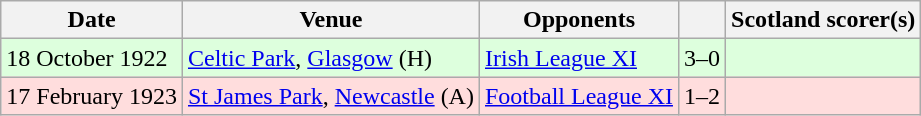<table class="wikitable">
<tr>
<th>Date</th>
<th>Venue</th>
<th>Opponents</th>
<th></th>
<th>Scotland scorer(s)</th>
</tr>
<tr bgcolor=#ddffdd>
<td>18 October 1922</td>
<td><a href='#'>Celtic Park</a>, <a href='#'>Glasgow</a> (H)</td>
<td> <a href='#'>Irish League XI</a></td>
<td align=center>3–0</td>
<td></td>
</tr>
<tr bgcolor=#ffdddd>
<td>17 February 1923</td>
<td><a href='#'>St James Park</a>, <a href='#'>Newcastle</a> (A)</td>
<td> <a href='#'>Football League XI</a></td>
<td align=center>1–2</td>
<td></td>
</tr>
</table>
